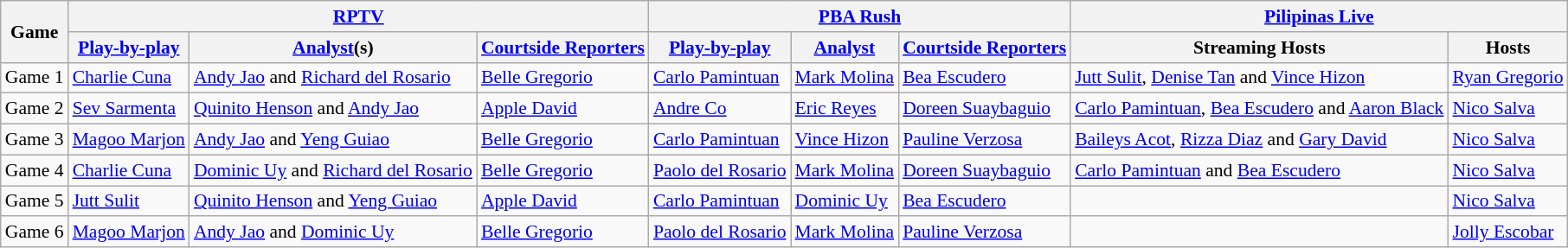<table class=wikitable style="font-size:90%;">
<tr>
<th rowspan=2>Game</th>
<th colspan="3"><a href='#'>RPTV</a></th>
<th colspan="3"><a href='#'>PBA Rush</a></th>
<th colspan=3><a href='#'>Pilipinas Live</a></th>
</tr>
<tr>
<th><a href='#'>Play-by-play</a></th>
<th><a href='#'>Analyst</a>(s)</th>
<th><a href='#'>Courtside Reporters</a></th>
<th><a href='#'>Play-by-play</a></th>
<th><a href='#'>Analyst</a></th>
<th><a href='#'>Courtside Reporters</a></th>
<th>Streaming Hosts</th>
<th>Hosts</th>
</tr>
<tr>
<td>Game 1</td>
<td><a href='#'>Charlie Cuna</a></td>
<td><a href='#'>Andy Jao</a> and <a href='#'>Richard del Rosario</a></td>
<td><a href='#'>Belle Gregorio</a></td>
<td><a href='#'>Carlo Pamintuan</a></td>
<td><a href='#'>Mark Molina</a></td>
<td><a href='#'>Bea Escudero</a></td>
<td><a href='#'>Jutt Sulit</a>, <a href='#'>Denise Tan</a> and <a href='#'>Vince Hizon</a></td>
<td><a href='#'>Ryan Gregorio</a></td>
</tr>
<tr>
<td>Game 2</td>
<td><a href='#'>Sev Sarmenta</a></td>
<td><a href='#'>Quinito Henson</a> and <a href='#'>Andy Jao</a></td>
<td><a href='#'>Apple David</a></td>
<td><a href='#'>Andre Co</a></td>
<td><a href='#'>Eric Reyes</a></td>
<td><a href='#'>Doreen Suaybaguio</a></td>
<td><a href='#'>Carlo Pamintuan</a>, <a href='#'>Bea Escudero</a> and <a href='#'>Aaron Black</a></td>
<td><a href='#'>Nico Salva</a></td>
</tr>
<tr>
<td>Game 3</td>
<td><a href='#'>Magoo Marjon</a></td>
<td><a href='#'>Andy Jao</a> and <a href='#'>Yeng Guiao</a></td>
<td><a href='#'>Belle Gregorio</a></td>
<td><a href='#'>Carlo Pamintuan</a></td>
<td><a href='#'>Vince Hizon</a></td>
<td><a href='#'>Pauline Verzosa</a></td>
<td><a href='#'>Baileys Acot</a>, <a href='#'>Rizza Diaz</a> and <a href='#'>Gary David</a></td>
<td><a href='#'>Nico Salva</a></td>
</tr>
<tr>
<td>Game 4</td>
<td><a href='#'>Charlie Cuna</a></td>
<td><a href='#'>Dominic Uy</a> and <a href='#'>Richard del Rosario</a></td>
<td><a href='#'>Belle Gregorio</a></td>
<td><a href='#'>Paolo del Rosario</a></td>
<td><a href='#'>Mark Molina</a></td>
<td><a href='#'>Doreen Suaybaguio</a></td>
<td><a href='#'>Carlo Pamintuan</a> and <a href='#'>Bea Escudero</a></td>
<td><a href='#'>Nico Salva</a></td>
</tr>
<tr>
<td>Game 5</td>
<td><a href='#'>Jutt Sulit</a></td>
<td><a href='#'>Quinito Henson</a> and <a href='#'>Yeng Guiao</a></td>
<td><a href='#'>Apple David</a></td>
<td><a href='#'>Carlo Pamintuan</a></td>
<td><a href='#'>Dominic Uy</a></td>
<td><a href='#'>Bea Escudero</a></td>
<td></td>
<td><a href='#'>Nico Salva</a></td>
</tr>
<tr>
<td>Game 6</td>
<td><a href='#'>Magoo Marjon</a></td>
<td><a href='#'>Andy Jao</a> and <a href='#'>Dominic Uy</a></td>
<td><a href='#'>Belle Gregorio</a></td>
<td><a href='#'>Paolo del Rosario</a></td>
<td><a href='#'>Mark Molina</a></td>
<td><a href='#'>Pauline Verzosa</a></td>
<td></td>
<td><a href='#'>Jolly Escobar</a></td>
</tr>
</table>
